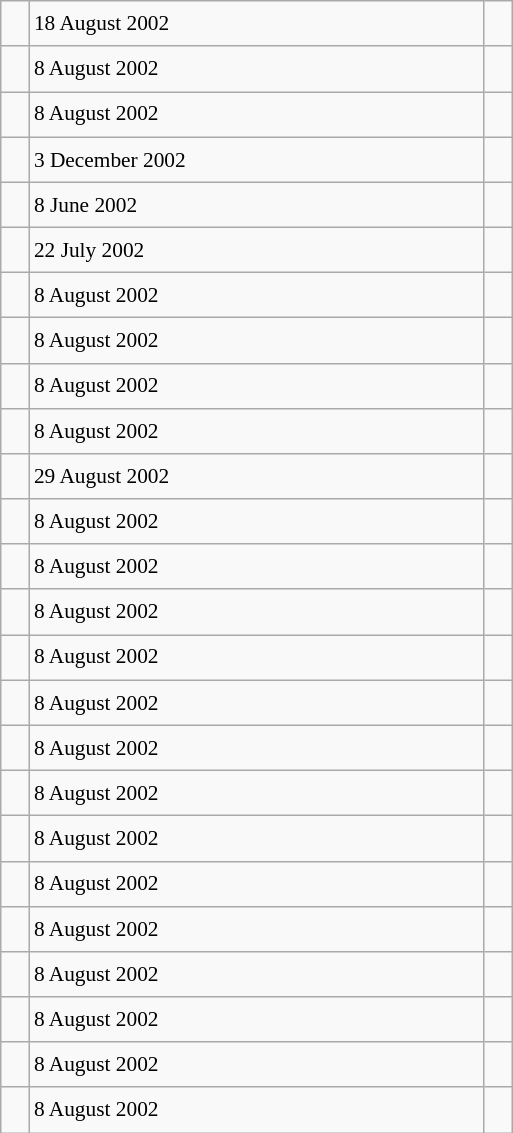<table class="wikitable" style="font-size: 89%; float: left; width: 24em; margin-right: 1em; line-height: 1.65em">
<tr>
<td></td>
<td>18 August 2002</td>
<td><small></small></td>
</tr>
<tr>
<td></td>
<td>8 August 2002</td>
<td><small></small></td>
</tr>
<tr>
<td></td>
<td>8 August 2002</td>
<td><small></small></td>
</tr>
<tr>
<td></td>
<td>3 December 2002</td>
<td><small></small></td>
</tr>
<tr>
<td></td>
<td>8 June 2002</td>
<td><small></small></td>
</tr>
<tr>
<td></td>
<td>22 July 2002</td>
<td><small></small></td>
</tr>
<tr>
<td></td>
<td>8 August 2002</td>
<td><small></small></td>
</tr>
<tr>
<td></td>
<td>8 August 2002</td>
<td><small></small></td>
</tr>
<tr>
<td></td>
<td>8 August 2002</td>
<td><small></small></td>
</tr>
<tr>
<td></td>
<td>8 August 2002</td>
<td><small></small></td>
</tr>
<tr>
<td></td>
<td>29 August 2002</td>
<td><small></small></td>
</tr>
<tr>
<td></td>
<td>8 August 2002</td>
<td><small></small></td>
</tr>
<tr>
<td></td>
<td>8 August 2002</td>
<td><small></small></td>
</tr>
<tr>
<td></td>
<td>8 August 2002</td>
<td><small></small></td>
</tr>
<tr>
<td></td>
<td>8 August 2002</td>
<td><small></small></td>
</tr>
<tr>
<td></td>
<td>8 August 2002</td>
<td><small></small></td>
</tr>
<tr>
<td></td>
<td>8 August 2002</td>
<td><small></small></td>
</tr>
<tr>
<td></td>
<td>8 August 2002</td>
<td><small></small></td>
</tr>
<tr>
<td></td>
<td>8 August 2002</td>
<td><small></small></td>
</tr>
<tr>
<td></td>
<td>8 August 2002</td>
<td><small></small></td>
</tr>
<tr>
<td></td>
<td>8 August 2002</td>
<td><small></small></td>
</tr>
<tr>
<td></td>
<td>8 August 2002</td>
<td><small></small></td>
</tr>
<tr>
<td></td>
<td>8 August 2002</td>
<td><small></small></td>
</tr>
<tr>
<td></td>
<td>8 August 2002</td>
<td><small></small></td>
</tr>
<tr>
<td></td>
<td>8 August 2002</td>
<td><small></small></td>
</tr>
</table>
